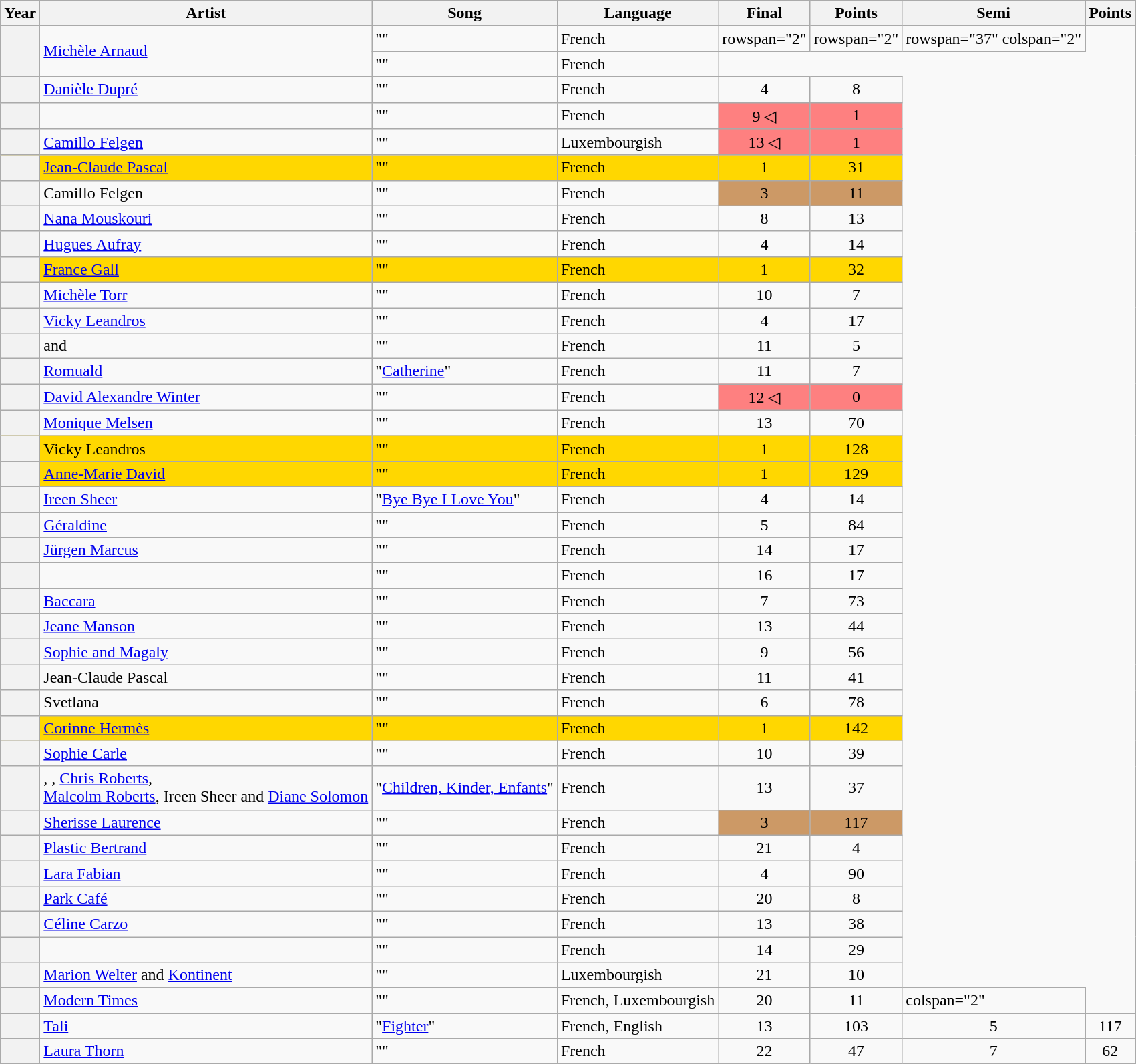<table class="wikitable sortable plainrowheaders">
<tr>
</tr>
<tr>
<th scope="col">Year</th>
<th scope="col">Artist</th>
<th scope="col">Song</th>
<th scope="col">Language</th>
<th scope="col" data-sort-type="number">Final</th>
<th scope="col" data-sort-type="number">Points</th>
<th scope="col" data-sort-type="number">Semi</th>
<th scope="col" data-sort-type="number">Points</th>
</tr>
<tr>
<th scope="row" rowspan="2" style="text-align:center;"></th>
<td rowspan="2"><a href='#'>Michèle Arnaud</a></td>
<td>""</td>
<td>French</td>
<td>rowspan="2" </td>
<td>rowspan="2" </td>
<td>rowspan="37" colspan="2" </td>
</tr>
<tr>
<td>""</td>
<td>French</td>
</tr>
<tr>
<th scope="row" style="text-align:center;"></th>
<td><a href='#'>Danièle Dupré</a></td>
<td>""</td>
<td>French</td>
<td style="text-align:center;">4</td>
<td style="text-align:center;">8</td>
</tr>
<tr>
<th scope="row" style="text-align:center;"></th>
<td></td>
<td>""</td>
<td>French</td>
<td style="text-align:center; background-color:#FE8080;">9 ◁</td>
<td style="text-align:center; background-color:#FE8080;">1</td>
</tr>
<tr>
<th scope="row" style="text-align:center;"></th>
<td><a href='#'>Camillo Felgen</a></td>
<td>""</td>
<td>Luxembourgish</td>
<td style="text-align:center; background-color:#FE8080;">13 ◁</td>
<td style="text-align:center; background-color:#FE8080;">1</td>
</tr>
<tr style="background-color:#FFD700;">
<th scope="row" style="text-align:center;"></th>
<td><a href='#'>Jean-Claude Pascal</a></td>
<td>""</td>
<td>French</td>
<td style="text-align:center;">1</td>
<td style="text-align:center;">31</td>
</tr>
<tr>
<th scope="row" style="text-align:center;"></th>
<td>Camillo Felgen</td>
<td>""</td>
<td>French</td>
<td style="text-align:center; background-color:#C96;">3</td>
<td style="text-align:center; background-color:#C96;">11</td>
</tr>
<tr>
<th scope="row" style="text-align:center;"></th>
<td><a href='#'>Nana Mouskouri</a></td>
<td>""</td>
<td>French</td>
<td style="text-align:center;">8</td>
<td style="text-align:center;">13</td>
</tr>
<tr>
<th scope="row" style="text-align:center;"></th>
<td><a href='#'>Hugues Aufray</a></td>
<td>""</td>
<td>French</td>
<td style="text-align:center;">4</td>
<td style="text-align:center;">14</td>
</tr>
<tr style="background-color:#FFD700;">
<th scope="row" style="text-align:center;"></th>
<td><a href='#'>France Gall</a></td>
<td>""</td>
<td>French</td>
<td style="text-align:center;">1</td>
<td style="text-align:center;">32</td>
</tr>
<tr>
<th scope="row" style="text-align:center;"></th>
<td><a href='#'>Michèle Torr</a></td>
<td>""</td>
<td>French</td>
<td style="text-align:center;">10</td>
<td style="text-align:center;">7</td>
</tr>
<tr>
<th scope="row" style="text-align:center;"></th>
<td><a href='#'>Vicky Leandros</a></td>
<td>""</td>
<td>French</td>
<td style="text-align:center;">4</td>
<td style="text-align:center;">17</td>
</tr>
<tr>
<th scope="row" style="text-align:center;"></th>
<td> and </td>
<td>""</td>
<td>French</td>
<td style="text-align:center;">11</td>
<td style="text-align:center;">5</td>
</tr>
<tr>
<th scope="row" style="text-align:center;"></th>
<td><a href='#'>Romuald</a></td>
<td>"<a href='#'>Catherine</a>"</td>
<td>French</td>
<td style="text-align:center;">11</td>
<td style="text-align:center;">7</td>
</tr>
<tr>
<th scope="row" style="text-align:center;"></th>
<td><a href='#'>David Alexandre Winter</a></td>
<td>""</td>
<td>French</td>
<td style="text-align:center; background-color:#FE8080;">12 ◁</td>
<td style="text-align:center; background-color:#FE8080;">0</td>
</tr>
<tr>
<th scope="row" style="text-align:center;"></th>
<td><a href='#'>Monique Melsen</a></td>
<td>""</td>
<td>French</td>
<td style="text-align:center;">13</td>
<td style="text-align:center;">70</td>
</tr>
<tr style="background-color:#FFD700;">
<th scope="row" style="text-align:center;"></th>
<td>Vicky Leandros</td>
<td>""</td>
<td>French</td>
<td style="text-align:center;">1</td>
<td style="text-align:center;">128</td>
</tr>
<tr style="background-color:#FFD700;">
<th scope="row" style="text-align:center;"></th>
<td><a href='#'>Anne-Marie David</a></td>
<td>""</td>
<td>French</td>
<td style="text-align:center;">1</td>
<td style="text-align:center;">129</td>
</tr>
<tr>
<th scope="row" style="text-align:center;"></th>
<td><a href='#'>Ireen Sheer</a></td>
<td>"<a href='#'>Bye Bye I Love You</a>"</td>
<td>French</td>
<td style="text-align:center;">4</td>
<td style="text-align:center;">14</td>
</tr>
<tr>
<th scope="row" style="text-align:center;"></th>
<td><a href='#'>Géraldine</a></td>
<td>""</td>
<td>French</td>
<td style="text-align:center;">5</td>
<td style="text-align:center;">84</td>
</tr>
<tr>
<th scope="row" style="text-align:center;"></th>
<td><a href='#'>Jürgen Marcus</a></td>
<td>""</td>
<td>French</td>
<td style="text-align:center;">14</td>
<td style="text-align:center;">17</td>
</tr>
<tr>
<th scope="row" style="text-align:center;"></th>
<td></td>
<td>""</td>
<td>French</td>
<td style="text-align:center;">16</td>
<td style="text-align:center;">17</td>
</tr>
<tr>
<th scope="row" style="text-align:center;"></th>
<td><a href='#'>Baccara</a></td>
<td>""</td>
<td>French</td>
<td style="text-align:center;">7</td>
<td style="text-align:center;">73</td>
</tr>
<tr>
<th scope="row" style="text-align:center;"></th>
<td><a href='#'>Jeane Manson</a></td>
<td>""</td>
<td>French</td>
<td style="text-align:center;">13</td>
<td style="text-align:center;">44</td>
</tr>
<tr>
<th scope="row" style="text-align:center;"></th>
<td><a href='#'>Sophie and Magaly</a></td>
<td>""</td>
<td>French</td>
<td style="text-align:center;">9</td>
<td style="text-align:center;">56</td>
</tr>
<tr>
<th scope="row" style="text-align:center;"></th>
<td>Jean-Claude Pascal</td>
<td>""</td>
<td>French</td>
<td style="text-align:center;">11</td>
<td style="text-align:center;">41</td>
</tr>
<tr>
<th scope="row" style="text-align:center;"></th>
<td>Svetlana</td>
<td>""</td>
<td>French</td>
<td style="text-align:center;">6</td>
<td style="text-align:center;">78</td>
</tr>
<tr style="background-color:#FFD700;">
<th scope="row" style="text-align:center;"></th>
<td><a href='#'>Corinne Hermès</a></td>
<td>""</td>
<td>French</td>
<td style="text-align:center;">1</td>
<td style="text-align:center;">142</td>
</tr>
<tr>
<th scope="row" style="text-align:center;"></th>
<td><a href='#'>Sophie Carle</a></td>
<td>""</td>
<td>French</td>
<td style="text-align:center;">10</td>
<td style="text-align:center;">39</td>
</tr>
<tr>
<th scope="row" style="text-align:center;"></th>
<td>, , <a href='#'>Chris Roberts</a>, <br><a href='#'>Malcolm Roberts</a>, Ireen Sheer and <a href='#'>Diane Solomon</a></td>
<td>"<a href='#'>Children, <span>Kinder</span>, <span>Enfants</span></a>"</td>
<td>French</td>
<td style="text-align:center;">13</td>
<td style="text-align:center;">37</td>
</tr>
<tr>
<th scope="row" style="text-align:center;"></th>
<td><a href='#'>Sherisse Laurence</a></td>
<td>""</td>
<td>French</td>
<td style="text-align:center; background-color:#C96;">3</td>
<td style="text-align:center; background-color:#C96;">117</td>
</tr>
<tr>
<th scope="row" style="text-align:center;"></th>
<td><a href='#'>Plastic Bertrand</a></td>
<td>""</td>
<td>French</td>
<td style="text-align:center;">21</td>
<td style="text-align:center;">4</td>
</tr>
<tr>
<th scope="row" style="text-align:center;"></th>
<td><a href='#'>Lara Fabian</a></td>
<td>""</td>
<td>French</td>
<td style="text-align:center;">4</td>
<td style="text-align:center;">90</td>
</tr>
<tr>
<th scope="row" style="text-align:center;"></th>
<td><a href='#'>Park Café</a></td>
<td>""</td>
<td>French</td>
<td style="text-align:center;">20</td>
<td style="text-align:center;">8</td>
</tr>
<tr>
<th scope="row" style="text-align:center;"></th>
<td><a href='#'>Céline Carzo</a></td>
<td>""</td>
<td>French</td>
<td style="text-align:center;">13</td>
<td style="text-align:center;">38</td>
</tr>
<tr>
<th scope="row" style="text-align:center;"></th>
<td></td>
<td>""</td>
<td>French</td>
<td style="text-align:center;">14</td>
<td style="text-align:center;">29</td>
</tr>
<tr>
<th scope="row" style="text-align:center;"></th>
<td><a href='#'>Marion Welter</a> and <a href='#'>Kontinent</a></td>
<td>""</td>
<td>Luxembourgish</td>
<td style="text-align:center;">21</td>
<td style="text-align:center;">10</td>
</tr>
<tr>
<th scope="row" style="text-align:center;"></th>
<td><a href='#'>Modern Times</a></td>
<td>""</td>
<td>French, Luxembourgish</td>
<td style="text-align:center;">20</td>
<td style="text-align:center;">11</td>
<td>colspan="2" </td>
</tr>
<tr>
<th scope="row" style="text-align:center;"></th>
<td><a href='#'>Tali</a></td>
<td>"<a href='#'>Fighter</a>"</td>
<td>French, English</td>
<td style="text-align:center;">13</td>
<td style="text-align:center;">103</td>
<td style="text-align:center;">5</td>
<td style="text-align:center;">117</td>
</tr>
<tr>
<th scope="row" style="text-align:center;"></th>
<td><a href='#'>Laura Thorn</a></td>
<td>""</td>
<td>French</td>
<td style="text-align:center;">22</td>
<td style="text-align:center;">47</td>
<td style="text-align:center;">7</td>
<td style="text-align:center;">62</td>
</tr>
</table>
